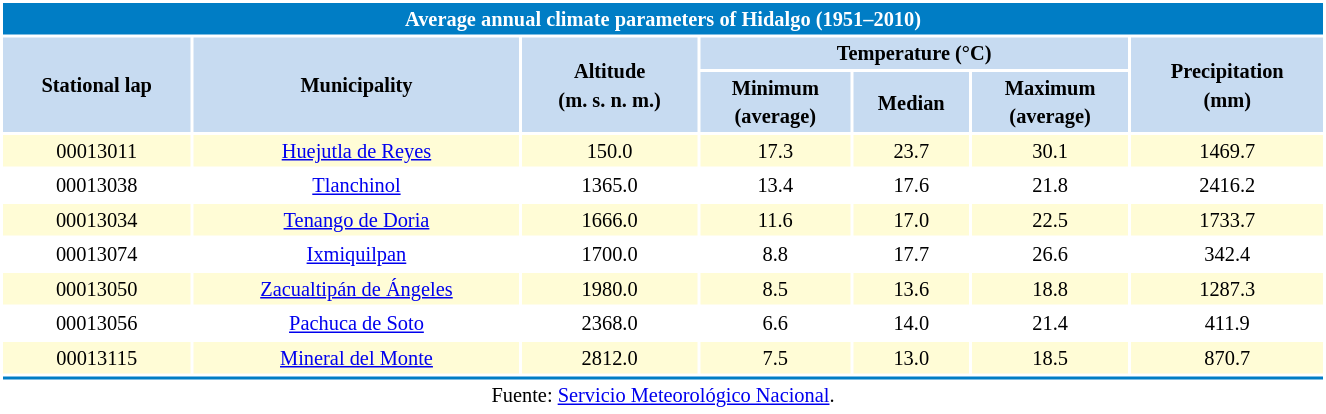<table class="toccolours" style="background:white; float:center; margin-left:1em; font-size:85%; line-height:1.4em; width: 22em; text-align: left; width:70%">
<tr>
<th colspan=7 style="background:#007DC5; color:white" align=center>Average annual climate parameters of Hidalgo (1951–2010)</th>
</tr>
<tr style="background:#C7DBF1;" align=center>
<th Rowspan ="2">Stational lap</th>
<th Rowspan ="2">Municipality</th>
<th Rowspan ="2">Altitude<br> (m. s. n. m.)</th>
<th Colspan ="3">Temperature (°C)</th>
<th rowspan ="2">Precipitation<br>(mm)</th>
</tr>
<tr style="background:#C7DBF1;" align=center>
<th>Minimum <br>(average)</th>
<th>Median<br></th>
<th>Maximum <br>(average)</th>
</tr>
<tr style="background:#FFFCD6;" align=center>
<td>00013011</td>
<td><a href='#'>Huejutla de Reyes</a></td>
<td>150.0</td>
<td>17.3</td>
<td>23.7</td>
<td>30.1</td>
<td>1469.7</td>
</tr>
<tr style="background:white;" align=center>
<td>00013038</td>
<td><a href='#'>Tlanchinol</a></td>
<td>1365.0</td>
<td>13.4</td>
<td>17.6</td>
<td>21.8</td>
<td>2416.2</td>
</tr>
<tr style="background:#FFFCD6;" align=center>
<td>00013034</td>
<td><a href='#'>Tenango de Doria</a></td>
<td>1666.0</td>
<td>11.6</td>
<td>17.0</td>
<td>22.5</td>
<td>1733.7</td>
</tr>
<tr style="background:white;" align=center>
<td>00013074</td>
<td><a href='#'>Ixmiquilpan</a></td>
<td>1700.0</td>
<td>8.8</td>
<td>17.7</td>
<td>26.6</td>
<td>342.4</td>
</tr>
<tr style="background:#FFFCD6;" align=center>
<td>00013050</td>
<td><a href='#'>Zacualtipán de Ángeles</a></td>
<td>1980.0</td>
<td>8.5</td>
<td>13.6</td>
<td>18.8</td>
<td>1287.3</td>
</tr>
<tr style="background:white;" align=center>
<td>00013056</td>
<td><a href='#'>Pachuca de Soto</a></td>
<td>2368.0</td>
<td>6.6</td>
<td>14.0</td>
<td>21.4</td>
<td>411.9</td>
</tr>
<tr style="background:#FFFCD6;" align=center>
<td>00013115</td>
<td><a href='#'>Mineral del Monte</a></td>
<td>2812.0</td>
<td>7.5</td>
<td>13.0</td>
<td>18.5</td>
<td>870.7</td>
</tr>
<tr>
<td colspan="7" align="center" style="border-top: 2px #007DC5 solid;">Fuente: <a href='#'>Servicio Meteorológico Nacional</a>.</td>
</tr>
</table>
